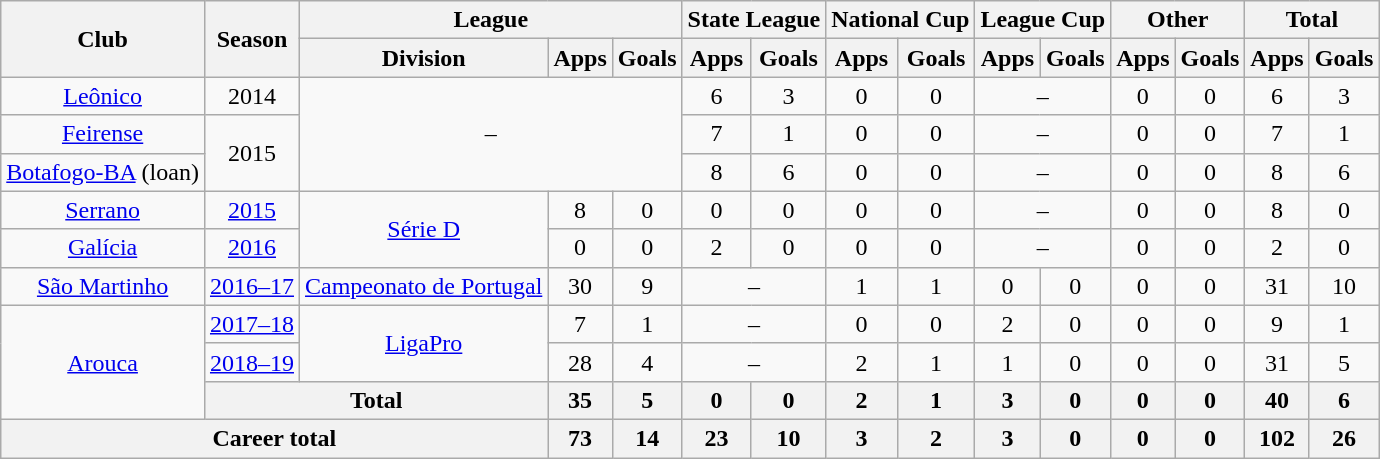<table class="wikitable" style="text-align: center">
<tr>
<th rowspan="2">Club</th>
<th rowspan="2">Season</th>
<th colspan="3">League</th>
<th colspan="2">State League</th>
<th colspan="2">National Cup</th>
<th colspan="2">League Cup</th>
<th colspan="2">Other</th>
<th colspan="2">Total</th>
</tr>
<tr>
<th>Division</th>
<th>Apps</th>
<th>Goals</th>
<th>Apps</th>
<th>Goals</th>
<th>Apps</th>
<th>Goals</th>
<th>Apps</th>
<th>Goals</th>
<th>Apps</th>
<th>Goals</th>
<th>Apps</th>
<th>Goals</th>
</tr>
<tr>
<td><a href='#'>Leônico</a></td>
<td>2014</td>
<td colspan="3" rowspan="3">–</td>
<td>6</td>
<td>3</td>
<td>0</td>
<td>0</td>
<td colspan="2">–</td>
<td>0</td>
<td>0</td>
<td>6</td>
<td>3</td>
</tr>
<tr>
<td><a href='#'>Feirense</a></td>
<td rowspan="2">2015</td>
<td>7</td>
<td>1</td>
<td>0</td>
<td>0</td>
<td colspan="2">–</td>
<td>0</td>
<td>0</td>
<td>7</td>
<td>1</td>
</tr>
<tr>
<td><a href='#'>Botafogo-BA</a> (loan)</td>
<td>8</td>
<td>6</td>
<td>0</td>
<td>0</td>
<td colspan="2">–</td>
<td>0</td>
<td>0</td>
<td>8</td>
<td>6</td>
</tr>
<tr>
<td><a href='#'>Serrano</a></td>
<td><a href='#'>2015</a></td>
<td rowspan="2"><a href='#'>Série D</a></td>
<td>8</td>
<td>0</td>
<td>0</td>
<td>0</td>
<td>0</td>
<td>0</td>
<td colspan="2">–</td>
<td>0</td>
<td>0</td>
<td>8</td>
<td>0</td>
</tr>
<tr>
<td><a href='#'>Galícia</a></td>
<td><a href='#'>2016</a></td>
<td>0</td>
<td>0</td>
<td>2</td>
<td>0</td>
<td>0</td>
<td>0</td>
<td colspan="2">–</td>
<td>0</td>
<td>0</td>
<td>2</td>
<td>0</td>
</tr>
<tr>
<td><a href='#'>São Martinho</a></td>
<td><a href='#'>2016–17</a></td>
<td><a href='#'>Campeonato de Portugal</a></td>
<td>30</td>
<td>9</td>
<td colspan="2">–</td>
<td>1</td>
<td>1</td>
<td>0</td>
<td>0</td>
<td>0</td>
<td>0</td>
<td>31</td>
<td>10</td>
</tr>
<tr>
<td rowspan="3"><a href='#'>Arouca</a></td>
<td><a href='#'>2017–18</a></td>
<td rowspan="2"><a href='#'>LigaPro</a></td>
<td>7</td>
<td>1</td>
<td colspan="2">–</td>
<td>0</td>
<td>0</td>
<td>2</td>
<td>0</td>
<td>0</td>
<td>0</td>
<td>9</td>
<td>1</td>
</tr>
<tr>
<td><a href='#'>2018–19</a></td>
<td>28</td>
<td>4</td>
<td colspan="2">–</td>
<td>2</td>
<td>1</td>
<td>1</td>
<td>0</td>
<td>0</td>
<td>0</td>
<td>31</td>
<td>5</td>
</tr>
<tr>
<th colspan="2">Total</th>
<th>35</th>
<th>5</th>
<th>0</th>
<th>0</th>
<th>2</th>
<th>1</th>
<th>3</th>
<th>0</th>
<th>0</th>
<th>0</th>
<th>40</th>
<th>6</th>
</tr>
<tr>
<th colspan="3">Career total</th>
<th>73</th>
<th>14</th>
<th>23</th>
<th>10</th>
<th>3</th>
<th>2</th>
<th>3</th>
<th>0</th>
<th>0</th>
<th>0</th>
<th>102</th>
<th>26</th>
</tr>
</table>
